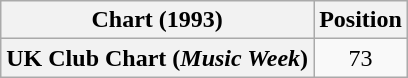<table class="wikitable sortable plainrowheaders" style="text-align:center">
<tr>
<th>Chart (1993)</th>
<th>Position</th>
</tr>
<tr>
<th scope="row">UK Club Chart (<em>Music Week</em>)<br></th>
<td>73</td>
</tr>
</table>
